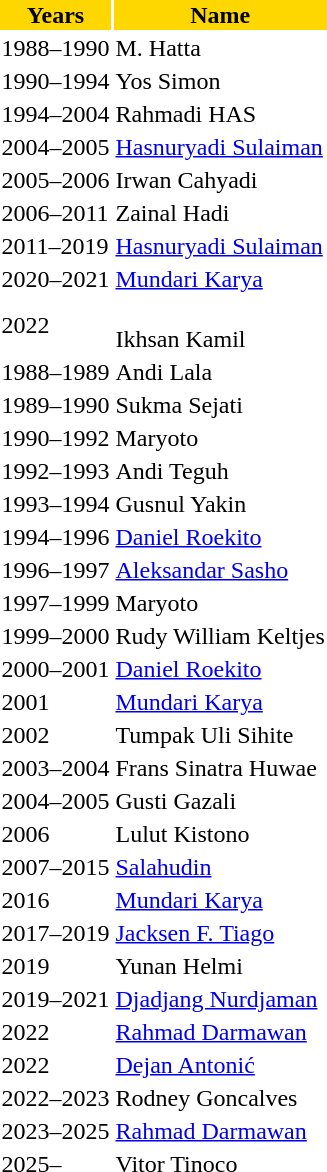<table class="toccolours">
<tr>
<th bgcolor=gold>Years</th>
<th bgcolor=gold>Name</th>
</tr>
<tr>
<td>1988–1990</td>
<td> M. Hatta</td>
</tr>
<tr>
<td>1990–1994</td>
<td> Yos Simon</td>
</tr>
<tr>
<td>1994–2004</td>
<td> Rahmadi HAS</td>
</tr>
<tr>
<td>2004–2005</td>
<td> <a href='#'>Hasnuryadi Sulaiman</a></td>
</tr>
<tr>
<td>2005–2006</td>
<td> Irwan Cahyadi</td>
</tr>
<tr>
<td>2006–2011</td>
<td> Zainal Hadi</td>
</tr>
<tr>
<td>2011–2019</td>
<td> <a href='#'>Hasnuryadi Sulaiman</a></td>
</tr>
<tr>
<td>2020–2021</td>
<td> <a href='#'>Mundari Karya</a></td>
</tr>
<tr>
<td>2022</td>
<td><br> Ikhsan Kamil</td>
</tr>
<tr>
<td>1988–1989</td>
<td> Andi Lala</td>
</tr>
<tr>
<td>1989–1990</td>
<td> Sukma Sejati</td>
</tr>
<tr>
<td>1990–1992</td>
<td> Maryoto</td>
</tr>
<tr>
<td>1992–1993</td>
<td> Andi Teguh</td>
</tr>
<tr>
<td>1993–1994</td>
<td> Gusnul Yakin</td>
</tr>
<tr>
<td>1994–1996</td>
<td> <a href='#'>Daniel Roekito</a></td>
</tr>
<tr>
<td>1996–1997</td>
<td> <a href='#'>Aleksandar Sasho</a></td>
</tr>
<tr>
<td>1997–1999</td>
<td> Maryoto</td>
</tr>
<tr>
<td>1999–2000</td>
<td> Rudy William Keltjes</td>
</tr>
<tr>
<td>2000–2001</td>
<td> <a href='#'>Daniel Roekito</a></td>
</tr>
<tr>
<td>2001</td>
<td> <a href='#'>Mundari Karya</a></td>
</tr>
<tr>
<td>2002</td>
<td> Tumpak Uli Sihite</td>
</tr>
<tr>
<td>2003–2004</td>
<td> Frans Sinatra Huwae</td>
</tr>
<tr>
<td>2004–2005</td>
<td> Gusti Gazali</td>
</tr>
<tr>
<td>2006</td>
<td> Lulut Kistono</td>
</tr>
<tr>
<td>2007–2015</td>
<td> <a href='#'>Salahudin</a></td>
</tr>
<tr>
<td>2016</td>
<td> <a href='#'>Mundari Karya</a></td>
</tr>
<tr>
<td>2017–2019</td>
<td> <a href='#'>Jacksen F. Tiago</a></td>
</tr>
<tr>
<td>2019</td>
<td> Yunan Helmi</td>
</tr>
<tr>
<td>2019–2021</td>
<td> <a href='#'>Djadjang Nurdjaman</a></td>
</tr>
<tr>
<td>2022</td>
<td> <a href='#'>Rahmad Darmawan</a></td>
</tr>
<tr>
<td>2022</td>
<td> <a href='#'>Dejan Antonić</a></td>
</tr>
<tr>
<td>2022–2023</td>
<td> Rodney Goncalves</td>
</tr>
<tr>
<td>2023–2025</td>
<td> <a href='#'>Rahmad Darmawan</a></td>
</tr>
<tr>
<td>2025–</td>
<td> Vitor Tinoco</td>
<td></td>
<td></td>
</tr>
</table>
